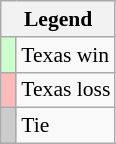<table class="wikitable" style="font-size:90%">
<tr>
<th colspan="2">Legend</th>
</tr>
<tr>
<td bgcolor="#ccffcc"> </td>
<td>Texas win</td>
</tr>
<tr>
<td bgcolor="#ffbbbb"> </td>
<td>Texas loss</td>
</tr>
<tr>
<td bgcolor="#cccccc"> </td>
<td>Tie</td>
</tr>
</table>
